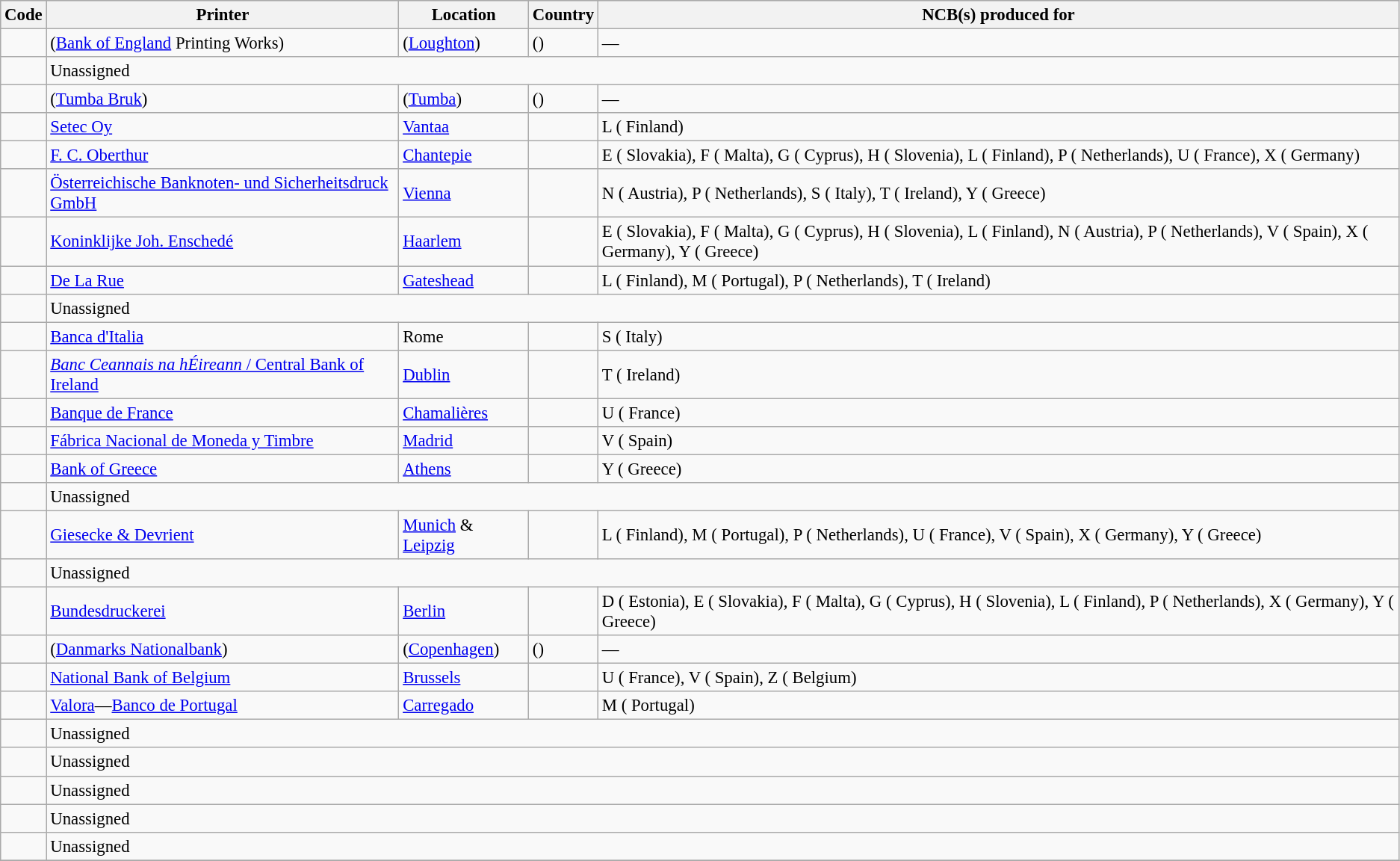<table class="wikitable" style="font-size:95%;">
<tr style="background:#ccc;">
<th>Code</th>
<th>Printer</th>
<th>Location</th>
<th>Country</th>
<th>NCB(s) produced for</th>
</tr>
<tr>
<td></td>
<td>(<a href='#'>Bank of England</a> Printing Works)</td>
<td>(<a href='#'>Loughton</a>)</td>
<td>()</td>
<td>—</td>
</tr>
<tr>
<td></td>
<td style="text-align:left;" colspan="4">Unassigned</td>
</tr>
<tr>
<td></td>
<td>(<a href='#'>Tumba Bruk</a>)</td>
<td>(<a href='#'>Tumba</a>)</td>
<td>()</td>
<td>—</td>
</tr>
<tr>
<td></td>
<td><a href='#'>Setec Oy</a></td>
<td><a href='#'>Vantaa</a></td>
<td></td>
<td>L ( Finland)</td>
</tr>
<tr>
<td></td>
<td><a href='#'>F. C. Oberthur</a></td>
<td><a href='#'>Chantepie</a></td>
<td></td>
<td>E ( Slovakia), F ( Malta), G ( Cyprus), H ( Slovenia), L ( Finland), P ( Netherlands), U ( France), X ( Germany)</td>
</tr>
<tr>
<td></td>
<td><a href='#'>Österreichische Banknoten‐ und Sicherheitsdruck GmbH</a></td>
<td><a href='#'>Vienna</a></td>
<td></td>
<td>N ( Austria), P ( Netherlands), S ( Italy), T ( Ireland), Y ( Greece)</td>
</tr>
<tr>
<td></td>
<td><a href='#'>Koninklijke Joh. Enschedé</a></td>
<td><a href='#'>Haarlem</a></td>
<td></td>
<td>E ( Slovakia), F ( Malta), G ( Cyprus), H ( Slovenia), L ( Finland), N ( Austria), P ( Netherlands), V ( Spain), X ( Germany), Y ( Greece)</td>
</tr>
<tr>
<td></td>
<td><a href='#'>De La Rue</a></td>
<td><a href='#'>Gateshead</a></td>
<td></td>
<td>L ( Finland), M ( Portugal), P ( Netherlands), T ( Ireland)</td>
</tr>
<tr>
<td></td>
<td style="text-align:left;" colspan="4">Unassigned</td>
</tr>
<tr>
<td><br></td>
<td><a href='#'>Banca d'Italia</a></td>
<td>Rome</td>
<td></td>
<td>S ( Italy)</td>
</tr>
<tr>
<td></td>
<td><a href='#'><em>Banc Ceannais na hÉireann</em> / Central Bank of Ireland</a></td>
<td><a href='#'>Dublin</a></td>
<td></td>
<td>T ( Ireland)</td>
</tr>
<tr>
<td></td>
<td><a href='#'>Banque de France</a></td>
<td><a href='#'>Chamalières</a></td>
<td></td>
<td>U ( France)</td>
</tr>
<tr>
<td></td>
<td><a href='#'>Fábrica Nacional de Moneda y Timbre</a></td>
<td><a href='#'>Madrid</a></td>
<td></td>
<td>V ( Spain)</td>
</tr>
<tr>
<td></td>
<td><a href='#'>Bank of Greece</a></td>
<td><a href='#'>Athens</a></td>
<td></td>
<td>Y ( Greece)</td>
</tr>
<tr>
<td></td>
<td style="text-align:left;" colspan="4">Unassigned</td>
</tr>
<tr>
<td></td>
<td><a href='#'>Giesecke & Devrient</a></td>
<td><a href='#'>Munich</a> & <a href='#'>Leipzig</a></td>
<td></td>
<td>L ( Finland), M ( Portugal), P ( Netherlands), U ( France), V ( Spain), X ( Germany), Y ( Greece)</td>
</tr>
<tr>
<td></td>
<td style="text-align:left;" colspan="4">Unassigned</td>
</tr>
<tr>
<td></td>
<td><a href='#'>Bundesdruckerei</a></td>
<td><a href='#'>Berlin</a></td>
<td></td>
<td>D ( Estonia), E ( Slovakia), F ( Malta), G ( Cyprus), H ( Slovenia), L ( Finland), P ( Netherlands), X ( Germany), Y ( Greece)</td>
</tr>
<tr>
<td></td>
<td>(<a href='#'>Danmarks Nationalbank</a>)</td>
<td>(<a href='#'>Copenhagen</a>)</td>
<td>()</td>
<td>—</td>
</tr>
<tr>
<td></td>
<td><a href='#'>National Bank of Belgium</a></td>
<td><a href='#'>Brussels</a></td>
<td></td>
<td>U ( France), V ( Spain), Z ( Belgium)</td>
</tr>
<tr>
<td></td>
<td><a href='#'>Valora</a>—<a href='#'>Banco de Portugal</a></td>
<td><a href='#'>Carregado</a></td>
<td></td>
<td>M ( Portugal)</td>
</tr>
<tr>
<td></td>
<td style="text-align:left;" colspan="4">Unassigned</td>
</tr>
<tr>
<td></td>
<td style="text-align:left;" colspan="4">Unassigned</td>
</tr>
<tr>
<td></td>
<td style="text-align:left;" colspan="4">Unassigned</td>
</tr>
<tr>
<td></td>
<td style="text-align:left;" colspan="4">Unassigned</td>
</tr>
<tr>
<td></td>
<td style="text-align:left;" colspan="4">Unassigned</td>
</tr>
<tr>
</tr>
</table>
